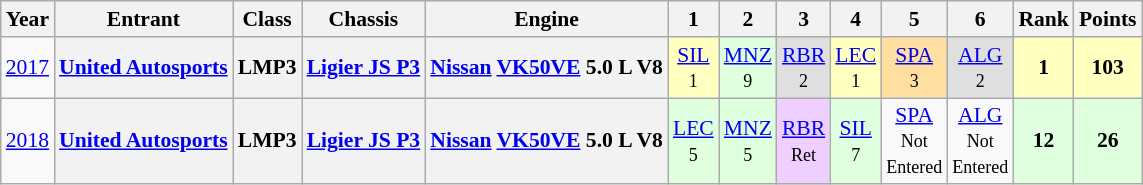<table class="wikitable" style="text-align:center; font-size:90%">
<tr>
<th>Year</th>
<th>Entrant</th>
<th>Class</th>
<th>Chassis</th>
<th>Engine</th>
<th>1</th>
<th>2</th>
<th>3</th>
<th>4</th>
<th>5</th>
<th>6</th>
<th>Rank</th>
<th>Points</th>
</tr>
<tr>
<td><a href='#'>2017</a></td>
<th><a href='#'>United Autosports</a></th>
<th>LMP3</th>
<th><a href='#'>Ligier JS P3</a></th>
<th><a href='#'>Nissan</a> <a href='#'>VK50VE</a> 5.0 L V8</th>
<td style="background:#FFFFBF;"><a href='#'>SIL</a><br><small>1</small></td>
<td style="background:#dfffdf;"><a href='#'>MNZ</a><br><small>9</small></td>
<td style="background:#dfdfdf;"><a href='#'>RBR</a><br><small>2</small></td>
<td style="background:#FFFFBF;"><a href='#'>LEC</a><br><small>1</small></td>
<td style="background:#ffdf9f;"><a href='#'>SPA</a><br><small>3</small></td>
<td style="background:#dfdfdf;"><a href='#'>ALG</a><br><small>2</small></td>
<th style="background:#FFFFBF;">1</th>
<th style="background:#FFFFBF;">103</th>
</tr>
<tr>
<td><a href='#'>2018</a></td>
<th><a href='#'>United Autosports</a></th>
<th>LMP3</th>
<th><a href='#'>Ligier JS P3</a></th>
<th><a href='#'>Nissan</a> <a href='#'>VK50VE</a> 5.0 L V8</th>
<td style="background:#DFFFDF;"><a href='#'>LEC</a><br><small>5</small></td>
<td style="background:#DFFFDF;"><a href='#'>MNZ</a><br><small>5</small></td>
<td style="background:#EFCFFF;"><a href='#'>RBR</a><br><small>Ret</small></td>
<td style="background:#DFFFDF;"><a href='#'>SIL</a><br><small>7</small></td>
<td><a href='#'>SPA</a><br><small>Not<br>Entered</small></td>
<td><a href='#'>ALG</a><br><small>Not<br>Entered</small></td>
<th style="background:#DFFFDF;">12</th>
<th style="background:#DFFFDF;">26</th>
</tr>
</table>
